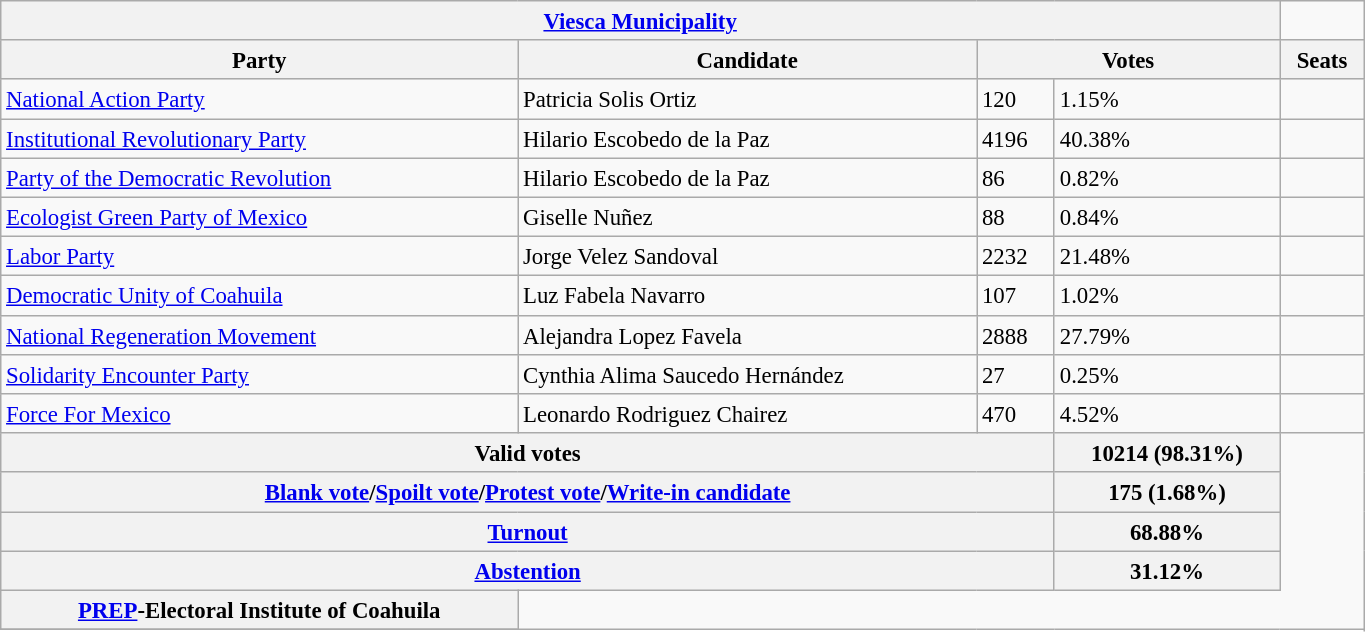<table class="wikitable collapsible collapsed" style="font-size:95%; width:72%; line-height:126%; margin-bottom:0">
<tr>
<th Colspan = 4><strong><a href='#'>Viesca Municipality</a></strong></th>
</tr>
<tr style="background:#efefef;">
<th Colspan = 1><strong>Party</strong></th>
<th Colspan = 1><strong>Candidate</strong></th>
<th Colspan = 2><strong>Votes</strong></th>
<th Colspan = 1><strong>Seats</strong></th>
</tr>
<tr>
<td> <a href='#'>National Action Party</a></td>
<td>Patricia Solis Ortiz</td>
<td>120</td>
<td>1.15%</td>
<td></td>
</tr>
<tr>
<td> <a href='#'>Institutional Revolutionary Party</a></td>
<td>Hilario Escobedo de la Paz</td>
<td>4196</td>
<td>40.38%</td>
<td></td>
</tr>
<tr>
<td> <a href='#'>Party of the Democratic Revolution</a></td>
<td>Hilario Escobedo de la Paz</td>
<td>86</td>
<td>0.82%</td>
<td></td>
</tr>
<tr>
<td> <a href='#'>Ecologist Green Party of Mexico</a></td>
<td>Giselle Nuñez</td>
<td>88</td>
<td>0.84%</td>
<td></td>
</tr>
<tr>
<td> <a href='#'>Labor Party</a></td>
<td>Jorge Velez Sandoval</td>
<td>2232</td>
<td>21.48%</td>
<td></td>
</tr>
<tr>
<td><a href='#'>Democratic Unity of Coahuila</a></td>
<td>Luz Fabela Navarro</td>
<td>107</td>
<td>1.02%</td>
<td></td>
</tr>
<tr>
<td> <a href='#'>National Regeneration Movement</a></td>
<td>Alejandra Lopez Favela</td>
<td>2888</td>
<td>27.79%</td>
<td></td>
</tr>
<tr>
<td> <a href='#'>Solidarity Encounter Party</a></td>
<td>Cynthia Alima Saucedo Hernández</td>
<td>27</td>
<td>0.25%</td>
<td></td>
</tr>
<tr>
<td><a href='#'>Force For Mexico</a></td>
<td>Leonardo Rodriguez Chairez</td>
<td>470</td>
<td>4.52%</td>
<td></td>
</tr>
<tr>
<th Colspan = 3><strong>Valid votes</strong></th>
<th>10214 (98.31%)</th>
</tr>
<tr>
<th Colspan = 3><strong><a href='#'>Blank vote</a>/<a href='#'>Spoilt vote</a>/<a href='#'>Protest vote</a>/<a href='#'>Write-in candidate</a></strong></th>
<th>175 (1.68%)</th>
</tr>
<tr>
<th Colspan = 3><strong><a href='#'>Turnout</a></strong></th>
<th>68.88%</th>
</tr>
<tr>
<th Colspan = 3><strong><a href='#'>Abstention</a></strong></th>
<th>31.12%</th>
</tr>
<tr>
<th Colspan =><a href='#'>PREP</a>-Electoral Institute of Coahuila</th>
</tr>
<tr>
</tr>
</table>
